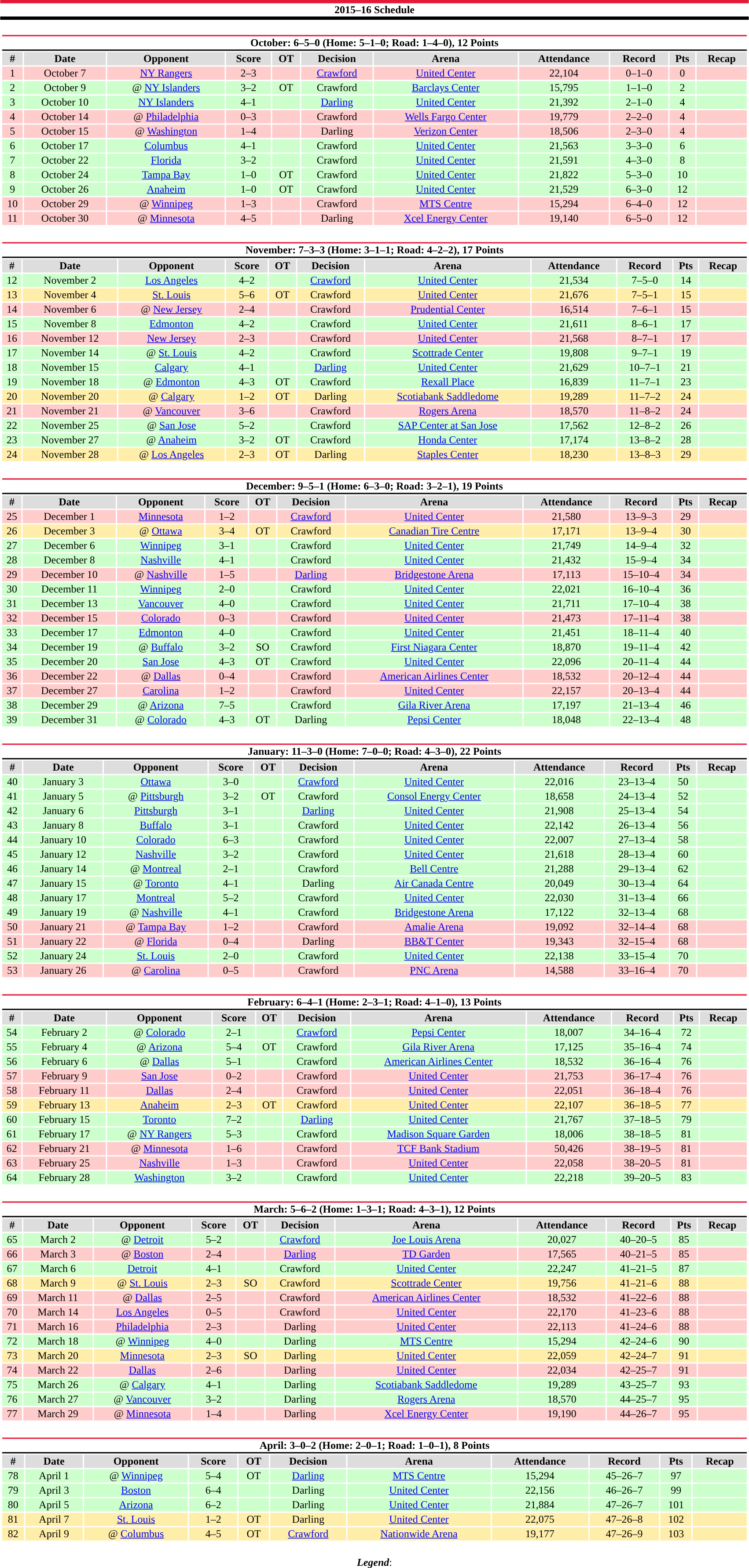<table class="toccolours" style="width:90%; clear:both; margin:1.5em auto; text-align:center;">
<tr>
<th colspan="11" style="background:#fff; border-top:#E51837 5px solid; border-bottom:#000000 5px solid;">2015–16 Schedule</th>
</tr>
<tr>
<td colspan=11><br><table class="toccolours collapsible collapsed" style="width:100%;">
<tr>
<th colspan="11" style="background:#fff; border-top:#E51837 2px solid; border-bottom:#000000 2px solid;">October: 6–5–0 (Home: 5–1–0; Road: 1–4–0), 12 Points</th>
</tr>
<tr style="text-align:center; background:#ddd;">
<th>#</th>
<th>Date</th>
<th>Opponent</th>
<th>Score</th>
<th>OT</th>
<th>Decision</th>
<th>Arena</th>
<th>Attendance</th>
<th>Record</th>
<th>Pts</th>
<th>Recap</th>
</tr>
<tr style="text-align:center; background:#fcc;">
<td>1</td>
<td>October 7</td>
<td><a href='#'>NY Rangers</a></td>
<td>2–3</td>
<td></td>
<td><a href='#'>Crawford</a></td>
<td><a href='#'>United Center</a></td>
<td>22,104</td>
<td>0–1–0</td>
<td>0</td>
<td></td>
</tr>
<tr style="text-align:center; background:#cfc;">
<td>2</td>
<td>October 9</td>
<td>@ <a href='#'>NY Islanders</a></td>
<td>3–2</td>
<td>OT</td>
<td>Crawford</td>
<td><a href='#'>Barclays Center</a></td>
<td>15,795</td>
<td>1–1–0</td>
<td>2</td>
<td></td>
</tr>
<tr style="text-align:center; background:#cfc;">
<td>3</td>
<td>October 10</td>
<td><a href='#'>NY Islanders</a></td>
<td>4–1</td>
<td></td>
<td><a href='#'>Darling</a></td>
<td><a href='#'>United Center</a></td>
<td>21,392</td>
<td>2–1–0</td>
<td>4</td>
<td></td>
</tr>
<tr style="text-align:center; background:#fcc;">
<td>4</td>
<td>October 14</td>
<td>@ <a href='#'>Philadelphia</a></td>
<td>0–3</td>
<td></td>
<td>Crawford</td>
<td><a href='#'>Wells Fargo Center</a></td>
<td>19,779</td>
<td>2–2–0</td>
<td>4</td>
<td></td>
</tr>
<tr style="text-align:center; background:#fcc;">
<td>5</td>
<td>October 15</td>
<td>@ <a href='#'>Washington</a></td>
<td>1–4</td>
<td></td>
<td>Darling</td>
<td><a href='#'>Verizon Center</a></td>
<td>18,506</td>
<td>2–3–0</td>
<td>4</td>
<td></td>
</tr>
<tr style="text-align:center; background:#cfc;">
<td>6</td>
<td>October 17</td>
<td><a href='#'>Columbus</a></td>
<td>4–1</td>
<td></td>
<td>Crawford</td>
<td><a href='#'>United Center</a></td>
<td>21,563</td>
<td>3–3–0</td>
<td>6</td>
<td></td>
</tr>
<tr style="text-align:center; background:#cfc;">
<td>7</td>
<td>October 22</td>
<td><a href='#'>Florida</a></td>
<td>3–2</td>
<td></td>
<td>Crawford</td>
<td><a href='#'>United Center</a></td>
<td>21,591</td>
<td>4–3–0</td>
<td>8</td>
<td></td>
</tr>
<tr style="text-align:center; background:#cfc;">
<td>8</td>
<td>October 24</td>
<td><a href='#'>Tampa Bay</a></td>
<td>1–0</td>
<td>OT</td>
<td>Crawford</td>
<td><a href='#'>United Center</a></td>
<td>21,822</td>
<td>5–3–0</td>
<td>10</td>
<td></td>
</tr>
<tr style="text-align:center; background:#cfc;">
<td>9</td>
<td>October 26</td>
<td><a href='#'>Anaheim</a></td>
<td>1–0</td>
<td>OT</td>
<td>Crawford</td>
<td><a href='#'>United Center</a></td>
<td>21,529</td>
<td>6–3–0</td>
<td>12</td>
<td></td>
</tr>
<tr style="text-align:center; background:#fcc;">
<td>10</td>
<td>October 29</td>
<td>@ <a href='#'>Winnipeg</a></td>
<td>1–3</td>
<td></td>
<td>Crawford</td>
<td><a href='#'>MTS Centre</a></td>
<td>15,294</td>
<td>6–4–0</td>
<td>12</td>
<td></td>
</tr>
<tr style="text-align:center; background:#fcc;">
<td>11</td>
<td>October 30</td>
<td>@ <a href='#'>Minnesota</a></td>
<td>4–5</td>
<td></td>
<td>Darling</td>
<td><a href='#'>Xcel Energy Center</a></td>
<td>19,140</td>
<td>6–5–0</td>
<td>12</td>
<td></td>
</tr>
</table>
</td>
</tr>
<tr>
<td colspan=11><br><table class="toccolours collapsible collapsed" style="width:100%;">
<tr>
<th colspan="11" style="background:#fff; border-top:#E51837 2px solid; border-bottom:#000000 2px solid;">November: 7–3–3 (Home: 3–1–1; Road: 4–2–2), 17 Points</th>
</tr>
<tr style="text-align:center; background:#ddd;">
<th>#</th>
<th>Date</th>
<th>Opponent</th>
<th>Score</th>
<th>OT</th>
<th>Decision</th>
<th>Arena</th>
<th>Attendance</th>
<th>Record</th>
<th>Pts</th>
<th>Recap</th>
</tr>
<tr style="background:#cfc;">
<td>12</td>
<td>November 2</td>
<td><a href='#'>Los Angeles</a></td>
<td>4–2</td>
<td></td>
<td><a href='#'>Crawford</a></td>
<td><a href='#'>United Center</a></td>
<td>21,534</td>
<td>7–5–0</td>
<td>14</td>
<td></td>
</tr>
<tr style="text-align:center; background:#fea;">
<td>13</td>
<td>November 4</td>
<td><a href='#'>St. Louis</a></td>
<td>5–6</td>
<td>OT</td>
<td>Crawford</td>
<td><a href='#'>United Center</a></td>
<td>21,676</td>
<td>7–5–1</td>
<td>15</td>
<td></td>
</tr>
<tr style="text-align:center; background:#fcc;">
<td>14</td>
<td>November 6</td>
<td>@ <a href='#'>New Jersey</a></td>
<td>2–4</td>
<td></td>
<td>Crawford</td>
<td><a href='#'>Prudential Center</a></td>
<td>16,514</td>
<td>7–6–1</td>
<td>15</td>
<td></td>
</tr>
<tr style="background:#cfc;">
<td>15</td>
<td>November 8</td>
<td><a href='#'>Edmonton</a></td>
<td>4–2</td>
<td></td>
<td>Crawford</td>
<td><a href='#'>United Center</a></td>
<td>21,611</td>
<td>8–6–1</td>
<td>17</td>
<td></td>
</tr>
<tr style="text-align:center; background:#fcc;">
<td>16</td>
<td>November 12</td>
<td><a href='#'>New Jersey</a></td>
<td>2–3</td>
<td></td>
<td>Crawford</td>
<td><a href='#'>United Center</a></td>
<td>21,568</td>
<td>8–7–1</td>
<td>17</td>
<td></td>
</tr>
<tr style="background:#cfc;">
<td>17</td>
<td>November 14</td>
<td>@ <a href='#'>St. Louis</a></td>
<td>4–2</td>
<td></td>
<td>Crawford</td>
<td><a href='#'>Scottrade Center</a></td>
<td>19,808</td>
<td>9–7–1</td>
<td>19</td>
<td></td>
</tr>
<tr style="background:#cfc;">
<td>18</td>
<td>November 15</td>
<td><a href='#'>Calgary</a></td>
<td>4–1</td>
<td></td>
<td><a href='#'>Darling</a></td>
<td><a href='#'>United Center</a></td>
<td>21,629</td>
<td>10–7–1</td>
<td>21</td>
<td></td>
</tr>
<tr style="background:#cfc;">
<td>19</td>
<td>November 18</td>
<td>@ <a href='#'>Edmonton</a></td>
<td>4–3</td>
<td>OT</td>
<td>Crawford</td>
<td><a href='#'>Rexall Place</a></td>
<td>16,839</td>
<td>11–7–1</td>
<td>23</td>
<td></td>
</tr>
<tr style="text-align:center; background:#fea;">
<td>20</td>
<td>November 20</td>
<td>@ <a href='#'>Calgary</a></td>
<td>1–2</td>
<td>OT</td>
<td>Darling</td>
<td><a href='#'>Scotiabank Saddledome</a></td>
<td>19,289</td>
<td>11–7–2</td>
<td>24</td>
<td></td>
</tr>
<tr style="text-align:center; background:#fcc;">
<td>21</td>
<td>November 21</td>
<td>@ <a href='#'>Vancouver</a></td>
<td>3–6</td>
<td></td>
<td>Crawford</td>
<td><a href='#'>Rogers Arena</a></td>
<td>18,570</td>
<td>11–8–2</td>
<td>24</td>
<td></td>
</tr>
<tr style="background:#cfc;">
<td>22</td>
<td>November 25</td>
<td>@ <a href='#'>San Jose</a></td>
<td>5–2</td>
<td></td>
<td>Crawford</td>
<td><a href='#'>SAP Center at San Jose</a></td>
<td>17,562</td>
<td>12–8–2</td>
<td>26</td>
<td></td>
</tr>
<tr style="background:#cfc;">
<td>23</td>
<td>November 27</td>
<td>@ <a href='#'>Anaheim</a></td>
<td>3–2</td>
<td>OT</td>
<td>Crawford</td>
<td><a href='#'>Honda Center</a></td>
<td>17,174</td>
<td>13–8–2</td>
<td>28</td>
<td></td>
</tr>
<tr style="text-align:center; background:#fea;">
<td>24</td>
<td>November 28</td>
<td>@ <a href='#'>Los Angeles</a></td>
<td>2–3</td>
<td>OT</td>
<td>Darling</td>
<td><a href='#'>Staples Center</a></td>
<td>18,230</td>
<td>13–8–3</td>
<td>29</td>
<td></td>
</tr>
</table>
</td>
</tr>
<tr>
<td colspan=11><br><table class="toccolours collapsible collapsed" style="width:100%;">
<tr>
<th colspan="11" style="background:#fff; border-top:#E51837 2px solid; border-bottom:#000000 2px solid;">December: 9–5–1 (Home: 6–3–0; Road: 3–2–1), 19 Points</th>
</tr>
<tr style="text-align:center; background:#ddd;">
<th>#</th>
<th>Date</th>
<th>Opponent</th>
<th>Score</th>
<th>OT</th>
<th>Decision</th>
<th>Arena</th>
<th>Attendance</th>
<th>Record</th>
<th>Pts</th>
<th>Recap</th>
</tr>
<tr style="text-align:center; background:#fcc;">
<td>25</td>
<td>December 1</td>
<td><a href='#'>Minnesota</a></td>
<td>1–2</td>
<td></td>
<td><a href='#'>Crawford</a></td>
<td><a href='#'>United Center</a></td>
<td>21,580</td>
<td>13–9–3</td>
<td>29</td>
<td></td>
</tr>
<tr style="text-align:center; background:#fea;">
<td>26</td>
<td>December 3</td>
<td>@ <a href='#'>Ottawa</a></td>
<td>3–4</td>
<td>OT</td>
<td>Crawford</td>
<td><a href='#'>Canadian Tire Centre</a></td>
<td>17,171</td>
<td>13–9–4</td>
<td>30</td>
<td></td>
</tr>
<tr style="background:#cfc;">
<td>27</td>
<td>December 6</td>
<td><a href='#'>Winnipeg</a></td>
<td>3–1</td>
<td></td>
<td>Crawford</td>
<td><a href='#'>United Center</a></td>
<td>21,749</td>
<td>14–9–4</td>
<td>32</td>
<td></td>
</tr>
<tr style="background:#cfc;">
<td>28</td>
<td>December 8</td>
<td><a href='#'>Nashville</a></td>
<td>4–1</td>
<td></td>
<td>Crawford</td>
<td><a href='#'>United Center</a></td>
<td>21,432</td>
<td>15–9–4</td>
<td>34</td>
<td></td>
</tr>
<tr style="text-align:center; background:#fcc;">
<td>29</td>
<td>December 10</td>
<td>@ <a href='#'>Nashville</a></td>
<td>1–5</td>
<td></td>
<td><a href='#'>Darling</a></td>
<td><a href='#'>Bridgestone Arena</a></td>
<td>17,113</td>
<td>15–10–4</td>
<td>34</td>
<td></td>
</tr>
<tr style="background:#cfc;">
<td>30</td>
<td>December 11</td>
<td><a href='#'>Winnipeg</a></td>
<td>2–0</td>
<td></td>
<td>Crawford</td>
<td><a href='#'>United Center</a></td>
<td>22,021</td>
<td>16–10–4</td>
<td>36</td>
<td></td>
</tr>
<tr style="background:#cfc;">
<td>31</td>
<td>December 13</td>
<td><a href='#'>Vancouver</a></td>
<td>4–0</td>
<td></td>
<td>Crawford</td>
<td><a href='#'>United Center</a></td>
<td>21,711</td>
<td>17–10–4</td>
<td>38</td>
<td></td>
</tr>
<tr style="text-align:center; background:#fcc;">
<td>32</td>
<td>December 15</td>
<td><a href='#'>Colorado</a></td>
<td>0–3</td>
<td></td>
<td>Crawford</td>
<td><a href='#'>United Center</a></td>
<td>21,473</td>
<td>17–11–4</td>
<td>38</td>
<td></td>
</tr>
<tr style="background:#cfc;">
<td>33</td>
<td>December 17</td>
<td><a href='#'>Edmonton</a></td>
<td>4–0</td>
<td></td>
<td>Crawford</td>
<td><a href='#'>United Center</a></td>
<td>21,451</td>
<td>18–11–4</td>
<td>40</td>
<td></td>
</tr>
<tr style="background:#cfc;">
<td>34</td>
<td>December 19</td>
<td>@ <a href='#'>Buffalo</a></td>
<td>3–2</td>
<td>SO</td>
<td>Crawford</td>
<td><a href='#'>First Niagara Center</a></td>
<td>18,870</td>
<td>19–11–4</td>
<td>42</td>
<td></td>
</tr>
<tr style="background:#cfc;">
<td>35</td>
<td>December 20</td>
<td><a href='#'>San Jose</a></td>
<td>4–3</td>
<td>OT</td>
<td>Crawford</td>
<td><a href='#'>United Center</a></td>
<td>22,096</td>
<td>20–11–4</td>
<td>44</td>
<td></td>
</tr>
<tr style="text-align:center; background:#fcc;">
<td>36</td>
<td>December 22</td>
<td>@ <a href='#'>Dallas</a></td>
<td>0–4</td>
<td></td>
<td>Crawford</td>
<td><a href='#'>American Airlines Center</a></td>
<td>18,532</td>
<td>20–12–4</td>
<td>44</td>
<td></td>
</tr>
<tr style="text-align:center; background:#fcc;">
<td>37</td>
<td>December 27</td>
<td><a href='#'>Carolina</a></td>
<td>1–2</td>
<td></td>
<td>Crawford</td>
<td><a href='#'>United Center</a></td>
<td>22,157</td>
<td>20–13–4</td>
<td>44</td>
<td></td>
</tr>
<tr style="background:#cfc;">
<td>38</td>
<td>December 29</td>
<td>@ <a href='#'>Arizona</a></td>
<td>7–5</td>
<td></td>
<td>Crawford</td>
<td><a href='#'>Gila River Arena</a></td>
<td>17,197</td>
<td>21–13–4</td>
<td>46</td>
<td></td>
</tr>
<tr style="background:#cfc;">
<td>39</td>
<td>December 31</td>
<td>@ <a href='#'>Colorado</a></td>
<td>4–3</td>
<td>OT</td>
<td>Darling</td>
<td><a href='#'>Pepsi Center</a></td>
<td>18,048</td>
<td>22–13–4</td>
<td>48</td>
<td></td>
</tr>
</table>
</td>
</tr>
<tr>
<td colspan=11><br><table class="toccolours collapsible collapsed" style="width:100%;">
<tr>
<th colspan="11" style="background:#fff; border-top:#E51837 2px solid; border-bottom:#000000 2px solid;">January: 11–3–0 (Home: 7–0–0; Road: 4–3–0), 22 Points</th>
</tr>
<tr style="text-align:center; background:#ddd;">
<th>#</th>
<th>Date</th>
<th>Opponent</th>
<th>Score</th>
<th>OT</th>
<th>Decision</th>
<th>Arena</th>
<th>Attendance</th>
<th>Record</th>
<th>Pts</th>
<th>Recap</th>
</tr>
<tr style="background:#cfc;">
<td>40</td>
<td>January 3</td>
<td><a href='#'>Ottawa</a></td>
<td>3–0</td>
<td></td>
<td><a href='#'>Crawford</a></td>
<td><a href='#'>United Center</a></td>
<td>22,016</td>
<td>23–13–4</td>
<td>50</td>
<td></td>
</tr>
<tr style="background:#cfc;">
<td>41</td>
<td>January 5</td>
<td>@ <a href='#'>Pittsburgh</a></td>
<td>3–2</td>
<td>OT</td>
<td>Crawford</td>
<td><a href='#'>Consol Energy Center</a></td>
<td>18,658</td>
<td>24–13–4</td>
<td>52</td>
<td></td>
</tr>
<tr style="background:#cfc;">
<td>42</td>
<td>January 6</td>
<td><a href='#'>Pittsburgh</a></td>
<td>3–1</td>
<td></td>
<td><a href='#'>Darling</a></td>
<td><a href='#'>United Center</a></td>
<td>21,908</td>
<td>25–13–4</td>
<td>54</td>
<td></td>
</tr>
<tr style="background:#cfc;">
<td>43</td>
<td>January 8</td>
<td><a href='#'>Buffalo</a></td>
<td>3–1</td>
<td></td>
<td>Crawford</td>
<td><a href='#'>United Center</a></td>
<td>22,142</td>
<td>26–13–4</td>
<td>56</td>
<td></td>
</tr>
<tr style="background:#cfc;">
<td>44</td>
<td>January 10</td>
<td><a href='#'>Colorado</a></td>
<td>6–3</td>
<td></td>
<td>Crawford</td>
<td><a href='#'>United Center</a></td>
<td>22,007</td>
<td>27–13–4</td>
<td>58</td>
<td></td>
</tr>
<tr style="background:#cfc;">
<td>45</td>
<td>January 12</td>
<td><a href='#'>Nashville</a></td>
<td>3–2</td>
<td></td>
<td>Crawford</td>
<td><a href='#'>United Center</a></td>
<td>21,618</td>
<td>28–13–4</td>
<td>60</td>
<td></td>
</tr>
<tr style="background:#cfc;">
<td>46</td>
<td>January 14</td>
<td>@ <a href='#'>Montreal</a></td>
<td>2–1</td>
<td></td>
<td>Crawford</td>
<td><a href='#'>Bell Centre</a></td>
<td>21,288</td>
<td>29–13–4</td>
<td>62</td>
<td></td>
</tr>
<tr style="background:#cfc;">
<td>47</td>
<td>January 15</td>
<td>@ <a href='#'>Toronto</a></td>
<td>4–1</td>
<td></td>
<td>Darling</td>
<td><a href='#'>Air Canada Centre</a></td>
<td>20,049</td>
<td>30–13–4</td>
<td>64</td>
<td></td>
</tr>
<tr style="background:#cfc;">
<td>48</td>
<td>January 17</td>
<td><a href='#'>Montreal</a></td>
<td>5–2</td>
<td></td>
<td>Crawford</td>
<td><a href='#'>United Center</a></td>
<td>22,030</td>
<td>31–13–4</td>
<td>66</td>
<td></td>
</tr>
<tr style="background:#cfc;">
<td>49</td>
<td>January 19</td>
<td>@ <a href='#'>Nashville</a></td>
<td>4–1</td>
<td></td>
<td>Crawford</td>
<td><a href='#'>Bridgestone Arena</a></td>
<td>17,122</td>
<td>32–13–4</td>
<td>68</td>
<td></td>
</tr>
<tr style="text-align:center; background:#fcc;">
<td>50</td>
<td>January 21</td>
<td>@ <a href='#'>Tampa Bay</a></td>
<td>1–2</td>
<td></td>
<td>Crawford</td>
<td><a href='#'>Amalie Arena</a></td>
<td>19,092</td>
<td>32–14–4</td>
<td>68</td>
<td></td>
</tr>
<tr style="text-align:center; background:#fcc;">
<td>51</td>
<td>January 22</td>
<td>@ <a href='#'>Florida</a></td>
<td>0–4</td>
<td></td>
<td>Darling</td>
<td><a href='#'>BB&T Center</a></td>
<td>19,343</td>
<td>32–15–4</td>
<td>68</td>
<td></td>
</tr>
<tr style="background:#cfc;">
<td>52</td>
<td>January 24</td>
<td><a href='#'>St. Louis</a></td>
<td>2–0</td>
<td></td>
<td>Crawford</td>
<td><a href='#'>United Center</a></td>
<td>22,138</td>
<td>33–15–4</td>
<td>70</td>
<td></td>
</tr>
<tr style="text-align:center; background:#fcc;">
<td>53</td>
<td>January 26</td>
<td>@ <a href='#'>Carolina</a></td>
<td>0–5</td>
<td></td>
<td>Crawford</td>
<td><a href='#'>PNC Arena</a></td>
<td>14,588</td>
<td>33–16–4</td>
<td>70</td>
<td></td>
</tr>
</table>
</td>
</tr>
<tr>
<td colspan=11><br><table class="toccolours collapsible collapsed" style="width:100%;">
<tr>
<th colspan="11" style="background:#fff; border-top:#E51837 2px solid; border-bottom:#000000 2px solid;">February: 6–4–1 (Home: 2–3–1; Road: 4–1–0), 13 Points</th>
</tr>
<tr style="text-align:center; background:#ddd;">
<th>#</th>
<th>Date</th>
<th>Opponent</th>
<th>Score</th>
<th>OT</th>
<th>Decision</th>
<th>Arena</th>
<th>Attendance</th>
<th>Record</th>
<th>Pts</th>
<th>Recap</th>
</tr>
<tr style="background:#cfc;">
<td>54</td>
<td>February 2</td>
<td>@ <a href='#'>Colorado</a></td>
<td>2–1</td>
<td></td>
<td><a href='#'>Crawford</a></td>
<td><a href='#'>Pepsi Center</a></td>
<td>18,007</td>
<td>34–16–4</td>
<td>72</td>
<td></td>
</tr>
<tr style="background:#cfc;">
<td>55</td>
<td>February 4</td>
<td>@ <a href='#'>Arizona</a></td>
<td>5–4</td>
<td>OT</td>
<td>Crawford</td>
<td><a href='#'>Gila River Arena</a></td>
<td>17,125</td>
<td>35–16–4</td>
<td>74</td>
<td></td>
</tr>
<tr style="background:#cfc;">
<td>56</td>
<td>February 6</td>
<td>@ <a href='#'>Dallas</a></td>
<td>5–1</td>
<td></td>
<td>Crawford</td>
<td><a href='#'>American Airlines Center</a></td>
<td>18,532</td>
<td>36–16–4</td>
<td>76</td>
<td></td>
</tr>
<tr style="background:#fcc;">
<td>57</td>
<td>February 9</td>
<td><a href='#'>San Jose</a></td>
<td>0–2</td>
<td></td>
<td>Crawford</td>
<td><a href='#'>United Center</a></td>
<td>21,753</td>
<td>36–17–4</td>
<td>76</td>
<td></td>
</tr>
<tr style="background:#fcc;">
<td>58</td>
<td>February 11</td>
<td><a href='#'>Dallas</a></td>
<td>2–4</td>
<td></td>
<td>Crawford</td>
<td><a href='#'>United Center</a></td>
<td>22,051</td>
<td>36–18–4</td>
<td>76</td>
<td></td>
</tr>
<tr style="background:#fea;">
<td>59</td>
<td>February 13</td>
<td><a href='#'>Anaheim</a></td>
<td>2–3</td>
<td>OT</td>
<td>Crawford</td>
<td><a href='#'>United Center</a></td>
<td>22,107</td>
<td>36–18–5</td>
<td>77</td>
<td></td>
</tr>
<tr style="background:#cfc;">
<td>60</td>
<td>February 15</td>
<td><a href='#'>Toronto</a></td>
<td>7–2</td>
<td></td>
<td><a href='#'>Darling</a></td>
<td><a href='#'>United Center</a></td>
<td>21,767</td>
<td>37–18–5</td>
<td>79</td>
<td></td>
</tr>
<tr style="background:#cfc;">
<td>61</td>
<td>February 17</td>
<td>@ <a href='#'>NY Rangers</a></td>
<td>5–3</td>
<td></td>
<td>Crawford</td>
<td><a href='#'>Madison Square Garden</a></td>
<td>18,006</td>
<td>38–18–5</td>
<td>81</td>
<td></td>
</tr>
<tr style="background:#fcc;">
<td>62</td>
<td>February 21</td>
<td>@ <a href='#'>Minnesota</a></td>
<td>1–6</td>
<td></td>
<td>Crawford</td>
<td><a href='#'>TCF Bank Stadium</a></td>
<td>50,426</td>
<td>38–19–5</td>
<td>81</td>
<td></td>
</tr>
<tr style="background:#fcc;">
<td>63</td>
<td>February 25</td>
<td><a href='#'>Nashville</a></td>
<td>1–3</td>
<td></td>
<td>Crawford</td>
<td><a href='#'>United Center</a></td>
<td>22,058</td>
<td>38–20–5</td>
<td>81</td>
<td></td>
</tr>
<tr style="background:#cfc;">
<td>64</td>
<td>February 28</td>
<td><a href='#'>Washington</a></td>
<td>3–2</td>
<td></td>
<td>Crawford</td>
<td><a href='#'>United Center</a></td>
<td>22,218</td>
<td>39–20–5</td>
<td>83</td>
<td></td>
</tr>
</table>
</td>
</tr>
<tr>
<td colspan=11><br><table class="toccolours collapsible collapsed" style="width:100%;">
<tr>
<th colspan="11" style="background:#fff; border-top:#E51837 2px solid; border-bottom:#000000 2px solid;">March: 5–6–2 (Home: 1–3–1; Road: 4–3–1), 12 Points</th>
</tr>
<tr style="text-align:center; background:#ddd;">
<th>#</th>
<th>Date</th>
<th>Opponent</th>
<th>Score</th>
<th>OT</th>
<th>Decision</th>
<th>Arena</th>
<th>Attendance</th>
<th>Record</th>
<th>Pts</th>
<th>Recap</th>
</tr>
<tr style="background:#cfc;">
<td>65</td>
<td>March 2</td>
<td>@ <a href='#'>Detroit</a></td>
<td>5–2</td>
<td></td>
<td><a href='#'>Crawford</a></td>
<td><a href='#'>Joe Louis Arena</a></td>
<td>20,027</td>
<td>40–20–5</td>
<td>85</td>
<td></td>
</tr>
<tr style="background:#fcc;">
<td>66</td>
<td>March 3</td>
<td>@ <a href='#'>Boston</a></td>
<td>2–4</td>
<td></td>
<td><a href='#'>Darling</a></td>
<td><a href='#'>TD Garden</a></td>
<td>17,565</td>
<td>40–21–5</td>
<td>85</td>
<td></td>
</tr>
<tr style="background:#cfc;">
<td>67</td>
<td>March 6</td>
<td><a href='#'>Detroit</a></td>
<td>4–1</td>
<td></td>
<td>Crawford</td>
<td><a href='#'>United Center</a></td>
<td>22,247</td>
<td>41–21–5</td>
<td>87</td>
<td></td>
</tr>
<tr style="background:#fea;">
<td>68</td>
<td>March 9</td>
<td>@ <a href='#'>St. Louis</a></td>
<td>2–3</td>
<td>SO</td>
<td>Crawford</td>
<td><a href='#'>Scottrade Center</a></td>
<td>19,756</td>
<td>41–21–6</td>
<td>88</td>
<td></td>
</tr>
<tr style="background:#fcc;">
<td>69</td>
<td>March 11</td>
<td>@ <a href='#'>Dallas</a></td>
<td>2–5</td>
<td></td>
<td>Crawford</td>
<td><a href='#'>American Airlines Center</a></td>
<td>18,532</td>
<td>41–22–6</td>
<td>88</td>
<td></td>
</tr>
<tr style="background:#fcc;">
<td>70</td>
<td>March 14</td>
<td><a href='#'>Los Angeles</a></td>
<td>0–5</td>
<td></td>
<td>Crawford</td>
<td><a href='#'>United Center</a></td>
<td>22,170</td>
<td>41–23–6</td>
<td>88</td>
<td></td>
</tr>
<tr style="background:#fcc;">
<td>71</td>
<td>March 16</td>
<td><a href='#'>Philadelphia</a></td>
<td>2–3</td>
<td></td>
<td>Darling</td>
<td><a href='#'>United Center</a></td>
<td>22,113</td>
<td>41–24–6</td>
<td>88</td>
<td></td>
</tr>
<tr style="background:#cfc;">
<td>72</td>
<td>March 18</td>
<td>@ <a href='#'>Winnipeg</a></td>
<td>4–0</td>
<td></td>
<td>Darling</td>
<td><a href='#'>MTS Centre</a></td>
<td>15,294</td>
<td>42–24–6</td>
<td>90</td>
<td></td>
</tr>
<tr style="background:#fea;">
<td>73</td>
<td>March 20</td>
<td><a href='#'>Minnesota</a></td>
<td>2–3</td>
<td>SO</td>
<td>Darling</td>
<td><a href='#'>United Center</a></td>
<td>22,059</td>
<td>42–24–7</td>
<td>91</td>
<td></td>
</tr>
<tr style="background:#fcc;">
<td>74</td>
<td>March 22</td>
<td><a href='#'>Dallas</a></td>
<td>2–6</td>
<td></td>
<td>Darling</td>
<td><a href='#'>United Center</a></td>
<td>22,034</td>
<td>42–25–7</td>
<td>91</td>
<td></td>
</tr>
<tr style="background:#cfc;">
<td>75</td>
<td>March 26</td>
<td>@ <a href='#'>Calgary</a></td>
<td>4–1</td>
<td></td>
<td>Darling</td>
<td><a href='#'>Scotiabank Saddledome</a></td>
<td>19,289</td>
<td>43–25–7</td>
<td>93</td>
<td></td>
</tr>
<tr style="background:#cfc;">
<td>76</td>
<td>March 27</td>
<td>@ <a href='#'>Vancouver</a></td>
<td>3–2</td>
<td></td>
<td>Darling</td>
<td><a href='#'>Rogers Arena</a></td>
<td>18,570</td>
<td>44–25–7</td>
<td>95</td>
<td></td>
</tr>
<tr style="background:#fcc;">
<td>77</td>
<td>March 29</td>
<td>@ <a href='#'>Minnesota</a></td>
<td>1–4</td>
<td></td>
<td>Darling</td>
<td><a href='#'>Xcel Energy Center</a></td>
<td>19,190</td>
<td>44–26–7</td>
<td>95</td>
<td></td>
</tr>
</table>
</td>
</tr>
<tr>
<td colspan=11><br><table class="toccolours collapsible collapsed" style="width:100%;">
<tr>
<th colspan="11" style="background:#fff; border-top:#E51837 2px solid; border-bottom:#000000 2px solid;">April: 3–0–2 (Home: 2–0–1; Road: 1–0–1), 8 Points</th>
</tr>
<tr style="text-align:center; background:#ddd;">
<th>#</th>
<th>Date</th>
<th>Opponent</th>
<th>Score</th>
<th>OT</th>
<th>Decision</th>
<th>Arena</th>
<th>Attendance</th>
<th>Record</th>
<th>Pts</th>
<th>Recap</th>
</tr>
<tr style="background:#cfc;">
<td>78</td>
<td>April 1</td>
<td>@ <a href='#'>Winnipeg</a></td>
<td>5–4</td>
<td>OT</td>
<td><a href='#'>Darling</a></td>
<td><a href='#'>MTS Centre</a></td>
<td>15,294</td>
<td>45–26–7</td>
<td>97</td>
<td></td>
</tr>
<tr style="background:#cfc;">
<td>79</td>
<td>April 3</td>
<td><a href='#'>Boston</a></td>
<td>6–4</td>
<td></td>
<td>Darling</td>
<td><a href='#'>United Center</a></td>
<td>22,156</td>
<td>46–26–7</td>
<td>99</td>
<td></td>
</tr>
<tr style="background:#cfc;">
<td>80</td>
<td>April 5</td>
<td><a href='#'>Arizona</a></td>
<td>6–2</td>
<td></td>
<td>Darling</td>
<td><a href='#'>United Center</a></td>
<td>21,884</td>
<td>47–26–7</td>
<td>101</td>
<td></td>
</tr>
<tr style="background:#fea;">
<td>81</td>
<td>April 7</td>
<td><a href='#'>St. Louis</a></td>
<td>1–2</td>
<td>OT</td>
<td>Darling</td>
<td><a href='#'>United Center</a></td>
<td>22,075</td>
<td>47–26–8</td>
<td>102</td>
<td></td>
</tr>
<tr style="background:#fea;">
<td>82</td>
<td>April 9</td>
<td>@ <a href='#'>Columbus</a></td>
<td>4–5</td>
<td>OT</td>
<td><a href='#'>Crawford</a></td>
<td><a href='#'>Nationwide Arena</a></td>
<td>19,177</td>
<td>47–26–9</td>
<td>103</td>
<td></td>
</tr>
</table>
</td>
</tr>
<tr>
<td colspan="11" style="text-align:center;"><br><strong><em>Legend</em></strong>:


</td>
</tr>
</table>
